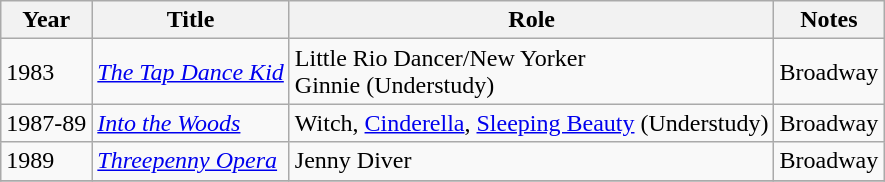<table class="wikitable sortable">
<tr>
<th>Year</th>
<th>Title</th>
<th>Role</th>
<th class="unsortable">Notes</th>
</tr>
<tr>
<td>1983</td>
<td><em><a href='#'>The Tap Dance Kid</a></em></td>
<td>Little Rio Dancer/New Yorker<br>Ginnie (Understudy)</td>
<td>Broadway</td>
</tr>
<tr>
<td>1987-89</td>
<td><em><a href='#'>Into the Woods</a></em></td>
<td>Witch, <a href='#'>Cinderella</a>, <a href='#'>Sleeping Beauty</a> (Understudy)</td>
<td>Broadway</td>
</tr>
<tr>
<td>1989</td>
<td><em><a href='#'>Threepenny Opera</a></em></td>
<td>Jenny Diver</td>
<td>Broadway</td>
</tr>
<tr>
</tr>
</table>
